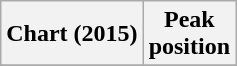<table class="wikitable plainrowheaders" style="text-align:center">
<tr>
<th scope="col">Chart (2015)</th>
<th scope="col">Peak<br>position</th>
</tr>
<tr>
</tr>
</table>
